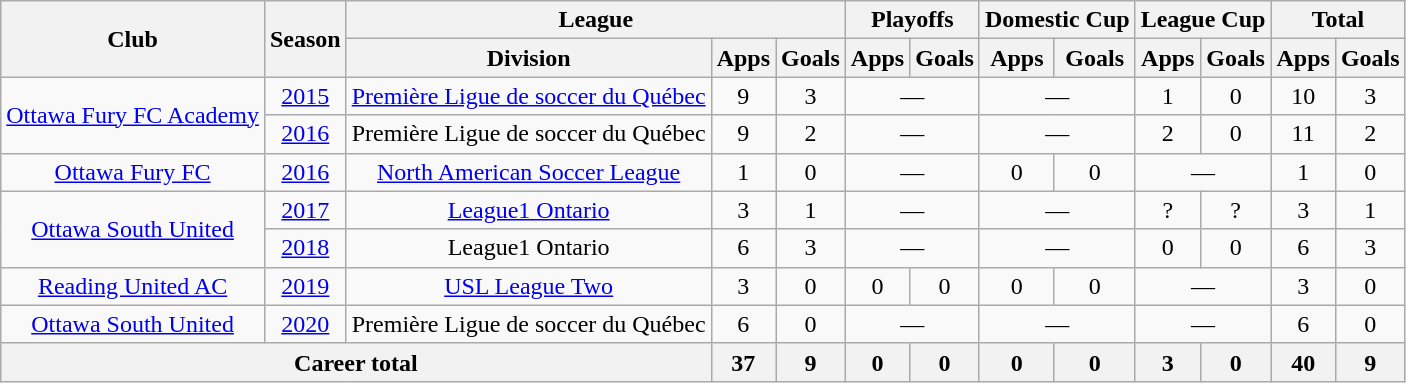<table class="wikitable" style="text-align:center">
<tr>
<th rowspan="2">Club</th>
<th rowspan="2">Season</th>
<th colspan="3">League</th>
<th colspan="2">Playoffs</th>
<th colspan="2">Domestic Cup</th>
<th colspan="2">League Cup</th>
<th colspan="2">Total</th>
</tr>
<tr>
<th>Division</th>
<th>Apps</th>
<th>Goals</th>
<th>Apps</th>
<th>Goals</th>
<th>Apps</th>
<th>Goals</th>
<th>Apps</th>
<th>Goals</th>
<th>Apps</th>
<th>Goals</th>
</tr>
<tr>
<td rowspan="2"><a href='#'>Ottawa Fury FC Academy</a></td>
<td><a href='#'>2015</a></td>
<td><a href='#'>Première Ligue de soccer du Québec</a></td>
<td>9</td>
<td>3</td>
<td colspan="2">—</td>
<td colspan="2">—</td>
<td>1</td>
<td>0</td>
<td>10</td>
<td>3</td>
</tr>
<tr>
<td><a href='#'>2016</a></td>
<td>Première Ligue de soccer du Québec</td>
<td>9</td>
<td>2</td>
<td colspan="2">—</td>
<td colspan="2">—</td>
<td>2</td>
<td>0</td>
<td>11</td>
<td>2</td>
</tr>
<tr>
<td><a href='#'>Ottawa Fury FC</a></td>
<td><a href='#'>2016</a></td>
<td><a href='#'>North American Soccer League</a></td>
<td>1</td>
<td>0</td>
<td colspan="2">—</td>
<td>0</td>
<td>0</td>
<td colspan="2">—</td>
<td>1</td>
<td>0</td>
</tr>
<tr>
<td rowspan="2"><a href='#'>Ottawa South United</a></td>
<td><a href='#'>2017</a></td>
<td><a href='#'>League1 Ontario</a></td>
<td>3</td>
<td>1</td>
<td colspan="2">—</td>
<td colspan="2">—</td>
<td>?</td>
<td>?</td>
<td>3</td>
<td>1</td>
</tr>
<tr>
<td><a href='#'>2018</a></td>
<td>League1 Ontario</td>
<td>6</td>
<td>3</td>
<td colspan="2">—</td>
<td colspan="2">—</td>
<td>0</td>
<td>0</td>
<td>6</td>
<td>3</td>
</tr>
<tr>
<td><a href='#'>Reading United AC</a></td>
<td><a href='#'>2019</a></td>
<td><a href='#'>USL League Two</a></td>
<td>3</td>
<td>0</td>
<td>0</td>
<td>0</td>
<td>0</td>
<td>0</td>
<td colspan="2">—</td>
<td>3</td>
<td>0</td>
</tr>
<tr>
<td><a href='#'>Ottawa South United</a></td>
<td><a href='#'>2020</a></td>
<td>Première Ligue de soccer du Québec</td>
<td>6</td>
<td>0</td>
<td colspan="2">—</td>
<td colspan="2">—</td>
<td colspan="2">—</td>
<td>6</td>
<td>0</td>
</tr>
<tr>
<th colspan="3">Career total</th>
<th>37</th>
<th>9</th>
<th>0</th>
<th>0</th>
<th>0</th>
<th>0</th>
<th>3</th>
<th>0</th>
<th>40</th>
<th>9</th>
</tr>
</table>
